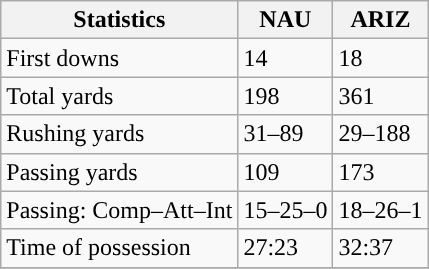<table class="wikitable" style="float: left;">
<tr>
<th>Statistics</th>
<th>NAU</th>
<th>ARIZ</th>
</tr>
<tr>
<td>First downs</td>
<td>14</td>
<td>18</td>
</tr>
<tr>
<td>Total yards</td>
<td>198</td>
<td>361</td>
</tr>
<tr>
<td>Rushing yards</td>
<td>31–89</td>
<td>29–188</td>
</tr>
<tr>
<td>Passing yards</td>
<td>109</td>
<td>173</td>
</tr>
<tr>
<td>Passing: Comp–Att–Int</td>
<td>15–25–0</td>
<td>18–26–1</td>
</tr>
<tr>
<td>Time of possession</td>
<td>27:23</td>
<td>32:37</td>
</tr>
<tr>
</tr>
</table>
